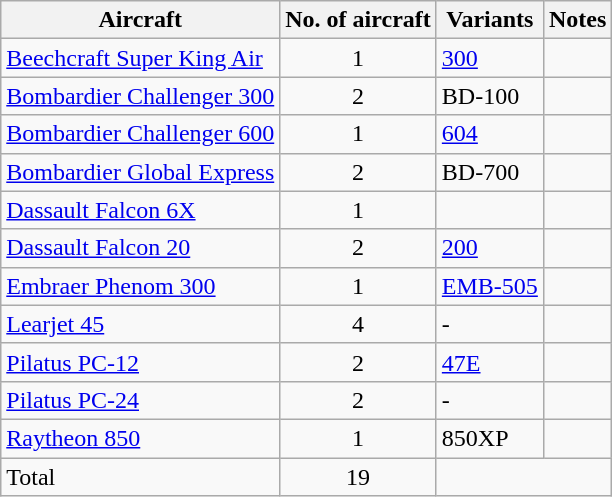<table class="wikitable" style="border-collapse:collapse">
<tr>
<th>Aircraft</th>
<th>No. of aircraft</th>
<th>Variants</th>
<th>Notes</th>
</tr>
<tr>
<td><a href='#'>Beechcraft Super King Air</a></td>
<td align=center>1</td>
<td><a href='#'>300</a></td>
<td></td>
</tr>
<tr>
<td><a href='#'>Bombardier Challenger 300</a></td>
<td align=center>2</td>
<td>BD-100</td>
<td></td>
</tr>
<tr>
<td><a href='#'>Bombardier Challenger 600</a></td>
<td align=center>1</td>
<td><a href='#'>604</a></td>
<td></td>
</tr>
<tr>
<td><a href='#'>Bombardier Global Express</a></td>
<td align=center>2</td>
<td>BD-700</td>
<td></td>
</tr>
<tr>
<td><a href='#'>Dassault Falcon 6X</a></td>
<td align=center>1</td>
<td></td>
<td></td>
</tr>
<tr>
<td><a href='#'>Dassault Falcon 20</a></td>
<td align=center>2</td>
<td><a href='#'>200</a></td>
<td></td>
</tr>
<tr>
<td><a href='#'>Embraer Phenom 300</a></td>
<td align=center>1</td>
<td><a href='#'>EMB-505</a></td>
<td></td>
</tr>
<tr>
<td><a href='#'>Learjet 45</a></td>
<td align=center>4</td>
<td>-</td>
<td></td>
</tr>
<tr>
<td><a href='#'>Pilatus PC-12</a></td>
<td align=center>2</td>
<td><a href='#'>47E</a></td>
<td></td>
</tr>
<tr>
<td><a href='#'>Pilatus PC-24</a></td>
<td align=center>2</td>
<td>-</td>
<td></td>
</tr>
<tr>
<td><a href='#'>Raytheon 850</a></td>
<td align=center>1</td>
<td>850XP</td>
</tr>
<tr>
<td>Total</td>
<td align=center>19</td>
<td colspan="3"></td>
</tr>
</table>
